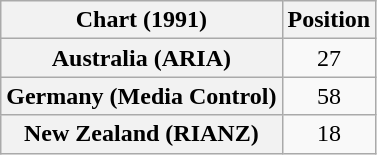<table class="wikitable sortable plainrowheaders" style="text-align:center">
<tr>
<th>Chart (1991)</th>
<th>Position</th>
</tr>
<tr>
<th scope="row">Australia (ARIA)</th>
<td>27</td>
</tr>
<tr>
<th scope="row">Germany (Media Control)</th>
<td>58</td>
</tr>
<tr>
<th scope="row">New Zealand (RIANZ)</th>
<td>18</td>
</tr>
</table>
